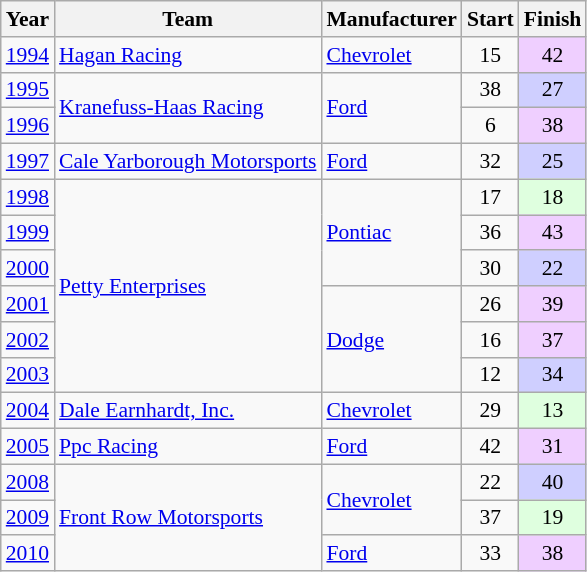<table class="wikitable" style="font-size: 90%;">
<tr>
<th>Year</th>
<th>Team</th>
<th>Manufacturer</th>
<th>Start</th>
<th>Finish</th>
</tr>
<tr>
<td><a href='#'>1994</a></td>
<td><a href='#'>Hagan Racing</a></td>
<td><a href='#'>Chevrolet</a></td>
<td align=center>15</td>
<td align=center style="background:#EFCFFF;">42</td>
</tr>
<tr>
<td><a href='#'>1995</a></td>
<td rowspan=2><a href='#'>Kranefuss-Haas Racing</a></td>
<td rowspan=2><a href='#'>Ford</a></td>
<td align=center>38</td>
<td align=center  style="background:#CFCFFF;">27</td>
</tr>
<tr>
<td><a href='#'>1996</a></td>
<td align=center>6</td>
<td align=center style="background:#EFCFFF;">38</td>
</tr>
<tr>
<td><a href='#'>1997</a></td>
<td><a href='#'>Cale Yarborough Motorsports</a></td>
<td><a href='#'>Ford</a></td>
<td align=center>32</td>
<td align=center style="background:#CFCFFF;">25</td>
</tr>
<tr>
<td><a href='#'>1998</a></td>
<td rowspan=6><a href='#'>Petty Enterprises</a></td>
<td rowspan=3><a href='#'>Pontiac</a></td>
<td align=center>17</td>
<td align=center style="background:#DFFFDF;">18</td>
</tr>
<tr>
<td><a href='#'>1999</a></td>
<td align=center>36</td>
<td align=center style="background:#EFCFFF;">43</td>
</tr>
<tr>
<td><a href='#'>2000</a></td>
<td align=center>30</td>
<td align=center style="background:#CFCFFF;">22</td>
</tr>
<tr>
<td><a href='#'>2001</a></td>
<td rowspan=3><a href='#'>Dodge</a></td>
<td align=center>26</td>
<td align=center style="background:#EFCFFF;">39</td>
</tr>
<tr>
<td><a href='#'>2002</a></td>
<td align=center>16</td>
<td align=center style="background:#EFCFFF;">37</td>
</tr>
<tr>
<td><a href='#'>2003</a></td>
<td align=center>12</td>
<td align=center style="background:#CFCFFF;">34</td>
</tr>
<tr>
<td><a href='#'>2004</a></td>
<td><a href='#'>Dale Earnhardt, Inc.</a></td>
<td><a href='#'>Chevrolet</a></td>
<td align=center>29</td>
<td align=center style="background:#DFFFDF;">13</td>
</tr>
<tr>
<td><a href='#'>2005</a></td>
<td><a href='#'>Ppc Racing</a></td>
<td><a href='#'>Ford</a></td>
<td align=center>42</td>
<td align=center style="background:#EFCFFF;">31</td>
</tr>
<tr>
<td><a href='#'>2008</a></td>
<td rowspan=3><a href='#'>Front Row Motorsports</a></td>
<td rowspan=2><a href='#'>Chevrolet</a></td>
<td align=center>22</td>
<td align=center style="background:#CFCFFF;">40</td>
</tr>
<tr>
<td><a href='#'>2009</a></td>
<td align=center>37</td>
<td align=center style="background:#DFFFDF;">19</td>
</tr>
<tr>
<td><a href='#'>2010</a></td>
<td><a href='#'>Ford</a></td>
<td align=center>33</td>
<td align=center style="background:#EFCFFF;">38</td>
</tr>
</table>
